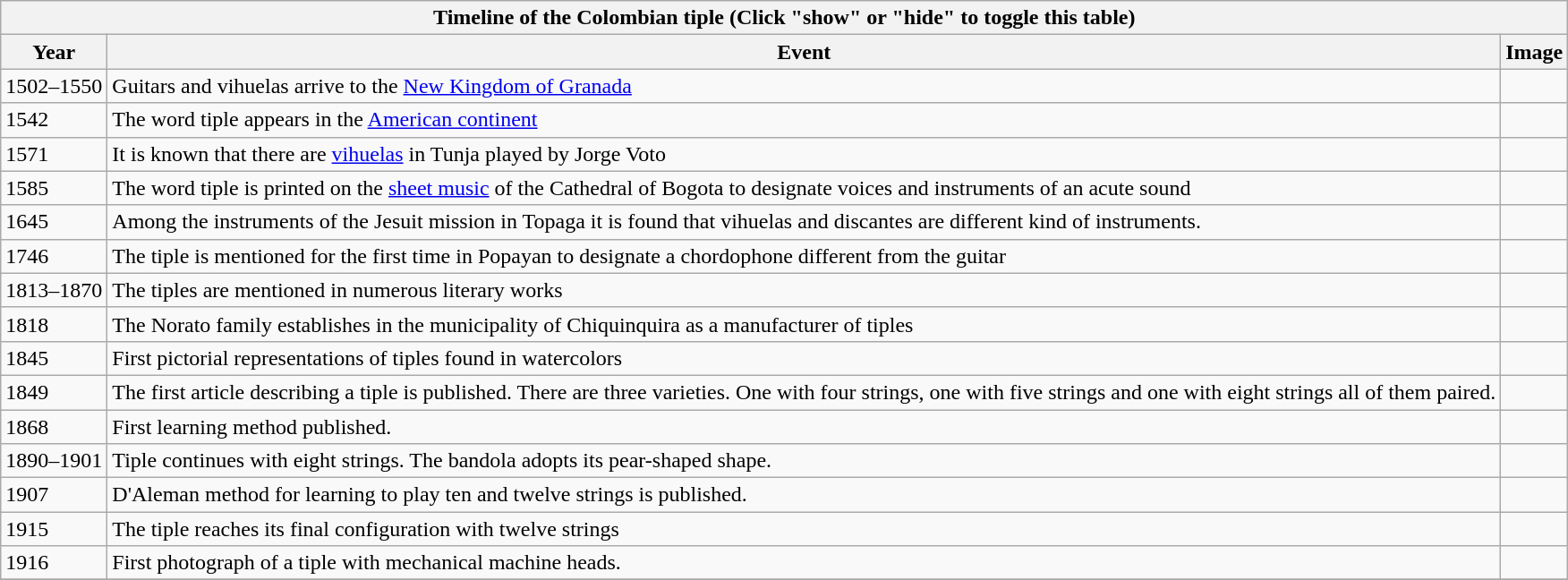<table class="wikitable collapsible collapsed" style="font-size: 100%">
<tr>
<th colspan="3">Timeline of the Colombian tiple (Click "show" or "hide" to toggle this table)</th>
</tr>
<tr>
<th>Year</th>
<th>Event</th>
<th>Image</th>
</tr>
<tr>
<td>1502–1550</td>
<td>Guitars and vihuelas arrive to the <a href='#'>New Kingdom of Granada</a></td>
<td></td>
</tr>
<tr>
<td>1542</td>
<td>The word tiple appears in the <a href='#'>American continent</a></td>
<td></td>
</tr>
<tr>
<td>1571</td>
<td>It is known that there are <a href='#'>vihuelas</a> in Tunja played by Jorge Voto</td>
<td></td>
</tr>
<tr>
<td>1585</td>
<td>The word tiple is printed on the <a href='#'>sheet music</a> of the Cathedral of Bogota to designate voices and instruments of an acute sound</td>
<td></td>
</tr>
<tr>
<td>1645</td>
<td>Among the instruments of the Jesuit mission in Topaga it is found that vihuelas and discantes are different kind of instruments.</td>
<td></td>
</tr>
<tr>
<td>1746</td>
<td>The tiple is mentioned for the first time in Popayan to designate a chordophone different from the guitar</td>
<td></td>
</tr>
<tr>
<td>1813–1870</td>
<td>The tiples are mentioned in numerous literary works</td>
<td></td>
</tr>
<tr>
<td>1818</td>
<td>The Norato family establishes in the municipality of Chiquinquira as a manufacturer of tiples</td>
<td></td>
</tr>
<tr>
<td>1845</td>
<td>First pictorial representations of tiples found in watercolors</td>
<td></td>
</tr>
<tr>
<td>1849</td>
<td>The first article describing a tiple is published. There are three varieties. One with four strings, one with five strings and one with eight strings all of them paired.</td>
<td></td>
</tr>
<tr>
<td>1868</td>
<td>First learning method published.</td>
<td></td>
</tr>
<tr>
<td>1890–1901</td>
<td>Tiple continues with eight strings. The bandola adopts its pear-shaped shape.</td>
<td></td>
</tr>
<tr>
<td>1907</td>
<td>D'Aleman method for learning to play ten and twelve strings is published.</td>
<td></td>
</tr>
<tr>
<td>1915</td>
<td>The tiple reaches its final configuration with twelve strings</td>
<td></td>
</tr>
<tr>
<td>1916</td>
<td>First photograph of a tiple with mechanical machine heads.</td>
<td></td>
</tr>
<tr>
</tr>
</table>
